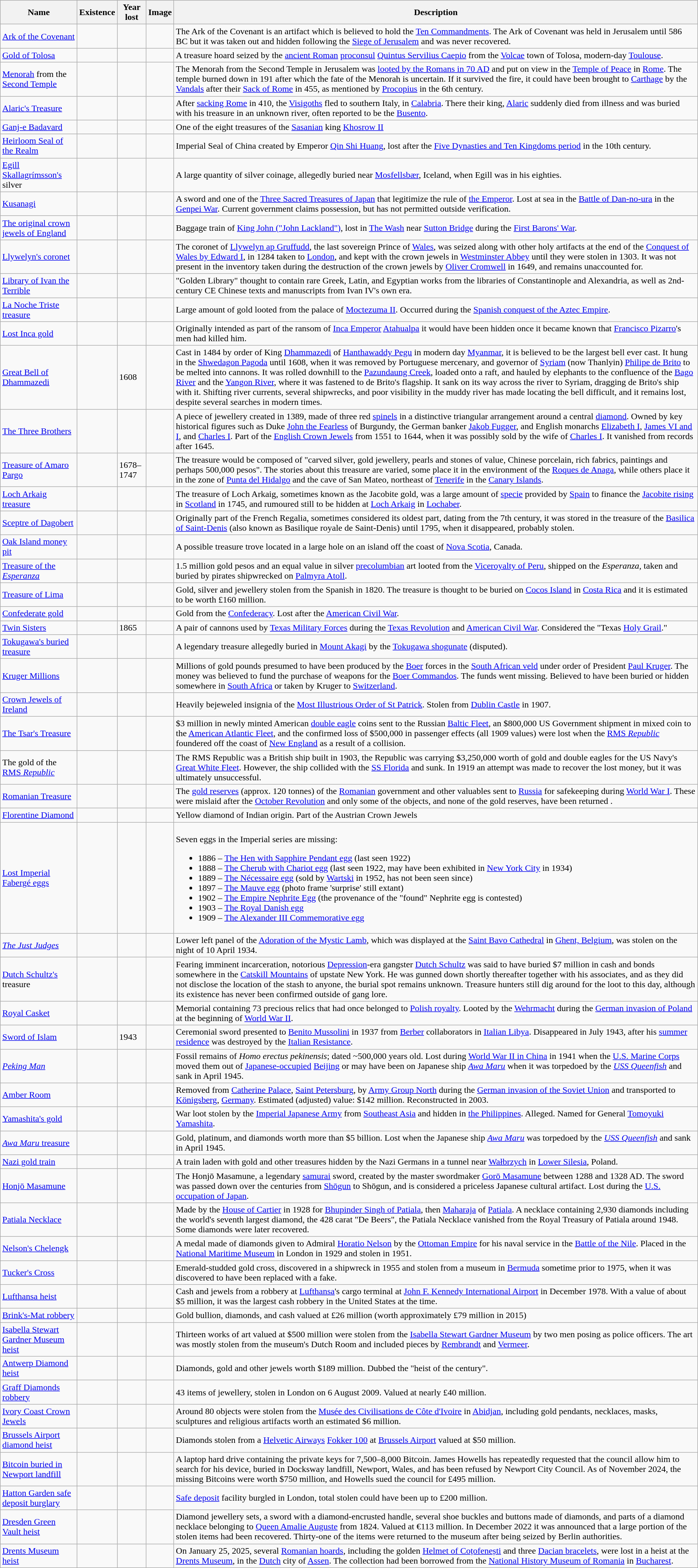<table class="wikitable sortable" style="width:100%;">
<tr>
<th>Name</th>
<th>Existence</th>
<th>Year lost</th>
<th class="unsortable">Image</th>
<th class="unsortable">Description</th>
</tr>
<tr>
<td><a href='#'>Ark of the Covenant</a></td>
<td></td>
<td></td>
<td><br></td>
<td>The Ark of the Covenant is an artifact which is believed to hold the <a href='#'>Ten Commandments</a>. The Ark of Covenant was held in Jerusalem until 586 BC but it was taken out and hidden following the <a href='#'>Siege of Jerusalem</a> and was never recovered.</td>
</tr>
<tr>
<td><a href='#'>Gold of Tolosa</a></td>
<td></td>
<td></td>
<td></td>
<td>A treasure hoard seized by the <a href='#'>ancient Roman</a> <a href='#'>proconsul</a> <a href='#'>Quintus Servilius Caepio</a> from the <a href='#'>Volcae</a> town of Tolosa, modern-day <a href='#'>Toulouse</a>.</td>
</tr>
<tr>
<td><a href='#'>Menorah</a> from the <a href='#'>Second Temple</a></td>
<td></td>
<td></td>
<td><br></td>
<td>The Menorah from the Second Temple in Jerusalem was <a href='#'>looted by the Romans in 70 AD</a> and put on view in the <a href='#'>Temple of Peace</a> in <a href='#'>Rome</a>. The temple burned down in 191 after which the fate of the Menorah is uncertain. If it survived the fire, it could have been brought to <a href='#'>Carthage</a> by the <a href='#'>Vandals</a> after their <a href='#'>Sack of Rome</a> in 455, as mentioned by <a href='#'>Procopius</a> in the 6th century.</td>
</tr>
<tr>
<td><a href='#'>Alaric's Treasure</a></td>
<td></td>
<td></td>
<td></td>
<td>After <a href='#'>sacking Rome</a> in 410, the <a href='#'>Visigoths</a> fled to southern Italy, in <a href='#'>Calabria</a>. There their king, <a href='#'>Alaric</a> suddenly died from illness and was buried with his treasure in an unknown river, often reported to be the <a href='#'>Busento</a>.</td>
</tr>
<tr>
<td><a href='#'>Ganj-e Badavard</a></td>
<td></td>
<td></td>
<td></td>
<td>One of the eight treasures of the <a href='#'>Sasanian</a> king <a href='#'>Khosrow II</a></td>
</tr>
<tr>
<td><a href='#'>Heirloom Seal of the Realm</a></td>
<td></td>
<td></td>
<td></td>
<td>Imperial Seal of China created by Emperor <a href='#'>Qin Shi Huang</a>, lost after the <a href='#'>Five Dynasties and Ten Kingdoms period</a> in the 10th century.</td>
</tr>
<tr>
<td><a href='#'>Egill Skallagrímsson's</a> silver</td>
<td></td>
<td></td>
<td></td>
<td>A large quantity of silver coinage, allegedly buried near <a href='#'>Mosfellsbær</a>, Iceland, when Egill was in his eighties.</td>
</tr>
<tr>
<td><a href='#'>Kusanagi</a></td>
<td></td>
<td></td>
<td><br></td>
<td>A sword and one of the <a href='#'>Three Sacred Treasures of Japan</a> that legitimize the rule of <a href='#'>the Emperor</a>. Lost at sea in the <a href='#'>Battle of Dan-no-ura</a> in the <a href='#'>Genpei War</a>. Current government claims possession, but has not permitted outside verification.</td>
</tr>
<tr>
<td><a href='#'>The original crown jewels of England</a></td>
<td></td>
<td></td>
<td></td>
<td>Baggage train of <a href='#'>King John ("John Lackland")</a>, lost in <a href='#'>The Wash</a> near <a href='#'>Sutton Bridge</a> during the <a href='#'>First Barons' War</a>.</td>
</tr>
<tr>
<td><a href='#'>Llywelyn's coronet</a></td>
<td></td>
<td></td>
<td></td>
<td>The coronet of <a href='#'>Llywelyn ap Gruffudd</a>, the last sovereign Prince of <a href='#'>Wales</a>, was seized along with other holy artifacts at the end of the <a href='#'>Conquest of Wales by Edward I</a>, in 1284 taken to <a href='#'>London</a>, and kept with the crown jewels in <a href='#'>Westminster Abbey</a> until they were stolen in 1303. It was not present in the inventory taken during the destruction of the crown jewels by <a href='#'>Oliver Cromwell</a> in 1649, and remains unaccounted for.</td>
</tr>
<tr>
<td><a href='#'>Library of Ivan the Terrible</a></td>
<td></td>
<td></td>
<td></td>
<td>"Golden Library" thought to contain rare Greek, Latin, and Egyptian works from the libraries of Constantinople and Alexandria, as well as 2nd-century CE Chinese texts and manuscripts from Ivan IV's own era.</td>
</tr>
<tr>
<td><a href='#'>La Noche Triste treasure</a></td>
<td></td>
<td></td>
<td></td>
<td>Large amount of gold looted from the palace of <a href='#'>Moctezuma II</a>. Occurred during the <a href='#'>Spanish conquest of the Aztec Empire</a>.</td>
</tr>
<tr>
<td><a href='#'>Lost Inca gold</a></td>
<td></td>
<td></td>
<td></td>
<td>Originally intended as part of the ransom of <a href='#'>Inca Emperor</a> <a href='#'>Atahualpa</a> it would have been hidden once it became known that <a href='#'>Francisco Pizarro</a>'s men had killed him.</td>
</tr>
<tr>
<td><a href='#'>Great Bell of Dhammazedi</a></td>
<td></td>
<td>1608</td>
<td></td>
<td>Cast in 1484 by order of King <a href='#'>Dhammazedi</a> of <a href='#'>Hanthawaddy Pegu</a> in modern day <a href='#'>Myanmar</a>, it is believed to be the largest bell ever cast. It hung in the <a href='#'>Shwedagon Pagoda</a> until 1608, when it was removed by Portuguese mercenary, and governor of <a href='#'>Syriam</a> (now Thanlyin) <a href='#'>Philipe de Brito</a> to be melted into cannons. It was rolled downhill to the <a href='#'>Pazundaung Creek</a>, loaded onto a raft, and hauled by elephants to the confluence of the <a href='#'>Bago River</a> and the <a href='#'>Yangon River</a>, where it was fastened to de Brito's flagship. It sank on its way across the river to Syriam, dragging de Brito's ship with it. Shifting river currents, several shipwrecks, and poor visibility in the muddy river has made locating the bell difficult, and it remains lost, despite several searches in modern times.</td>
</tr>
<tr>
<td><a href='#'>The Three Brothers</a></td>
<td></td>
<td></td>
<td></td>
<td>A piece of jewellery created in 1389, made of three red <a href='#'>spinels</a> in a distinctive triangular arrangement around a central <a href='#'>diamond</a>. Owned by key historical figures such as Duke <a href='#'>John the Fearless</a> of Burgundy, the German banker <a href='#'>Jakob Fugger</a>, and English monarchs <a href='#'>Elizabeth I</a>, <a href='#'>James VI and I</a>, and <a href='#'>Charles I</a>. Part of the <a href='#'>English Crown Jewels</a> from 1551 to 1644, when it was possibly sold by the wife of <a href='#'>Charles I</a>. It vanished from records after 1645.</td>
</tr>
<tr>
<td><a href='#'>Treasure of Amaro Pargo</a></td>
<td></td>
<td>1678–1747</td>
<td><br></td>
<td>The treasure would be composed of "carved silver, gold jewellery, pearls and stones of value, Chinese porcelain, rich fabrics, paintings and perhaps 500,000 pesos". The stories about this treasure are varied, some place it in the environment of the <a href='#'>Roques de Anaga</a>, while others place it in the zone of <a href='#'>Punta del Hidalgo</a> and the cave of San Mateo, northeast of <a href='#'>Tenerife</a> in the <a href='#'>Canary Islands</a>.</td>
</tr>
<tr>
<td><a href='#'>Loch Arkaig treasure</a></td>
<td></td>
<td></td>
<td></td>
<td>The treasure of Loch Arkaig, sometimes known as the Jacobite gold, was a large amount of <a href='#'>specie</a> provided by <a href='#'>Spain</a> to finance the <a href='#'>Jacobite rising</a> in <a href='#'>Scotland</a> in 1745, and rumoured still to be hidden at <a href='#'>Loch Arkaig</a> in <a href='#'>Lochaber</a>.</td>
</tr>
<tr>
<td><a href='#'>Sceptre of Dagobert</a></td>
<td></td>
<td></td>
<td></td>
<td>Originally part of the French Regalia, sometimes considered its oldest part, dating from the 7th century, it was stored in the treasure of the <a href='#'>Basilica of Saint-Denis</a> (also known as Basilique royale de Saint-Denis) until 1795, when it disappeared, probably stolen.</td>
</tr>
<tr>
<td><a href='#'>Oak Island money pit</a></td>
<td></td>
<td></td>
<td></td>
<td>A possible treasure trove located in a large hole on an island off the coast of <a href='#'>Nova Scotia</a>, Canada.</td>
</tr>
<tr>
<td><a href='#'>Treasure of the <em>Esperanza</em></a></td>
<td></td>
<td></td>
<td></td>
<td>1.5 million gold pesos and an equal value in silver <a href='#'>precolumbian</a> art looted from the <a href='#'>Viceroyalty of Peru</a>, shipped on the <em>Esperanza,</em> taken and buried by pirates shipwrecked on <a href='#'>Palmyra Atoll</a>.</td>
</tr>
<tr>
<td><a href='#'>Treasure of Lima</a></td>
<td></td>
<td></td>
<td></td>
<td>Gold, silver and jewellery stolen from the Spanish in 1820. The treasure is thought to be buried on <a href='#'>Cocos Island</a> in <a href='#'>Costa Rica</a> and it is estimated to be worth £160 million.</td>
</tr>
<tr>
<td><a href='#'>Confederate gold</a></td>
<td></td>
<td></td>
<td></td>
<td>Gold from the <a href='#'>Confederacy</a>. Lost after the <a href='#'>American Civil War</a>.</td>
</tr>
<tr>
<td><a href='#'>Twin Sisters</a></td>
<td></td>
<td>1865</td>
<td><br></td>
<td>A pair of cannons used by <a href='#'>Texas Military Forces</a> during the <a href='#'>Texas Revolution</a> and <a href='#'>American Civil War</a>. Considered the "Texas <a href='#'>Holy Grail</a>."</td>
</tr>
<tr>
<td><a href='#'>Tokugawa's buried treasure</a></td>
<td></td>
<td></td>
<td></td>
<td>A legendary treasure allegedly buried in <a href='#'>Mount Akagi</a> by the <a href='#'>Tokugawa shogunate</a> (disputed).</td>
</tr>
<tr>
<td><a href='#'>Kruger Millions</a></td>
<td></td>
<td></td>
<td></td>
<td>Millions of gold pounds presumed to have been produced by the <a href='#'>Boer</a> forces in the <a href='#'>South African veld</a> under order of President <a href='#'>Paul Kruger</a>. The money was believed to fund the purchase of weapons for the <a href='#'>Boer Commandos</a>. The funds went missing. Believed to have been buried or hidden somewhere in <a href='#'>South Africa</a> or taken by Kruger to <a href='#'>Switzerland</a>.</td>
</tr>
<tr>
<td><a href='#'>Crown Jewels of Ireland</a></td>
<td></td>
<td></td>
<td><br></td>
<td>Heavily bejeweled insignia of the <a href='#'>Most Illustrious Order of St Patrick</a>. Stolen from <a href='#'>Dublin Castle</a> in 1907.</td>
</tr>
<tr>
<td><a href='#'>The Tsar's Treasure</a></td>
<td></td>
<td></td>
<td></td>
<td>$3 million in newly minted American <a href='#'>double eagle</a> coins sent to the Russian <a href='#'>Baltic Fleet</a>, an $800,000 US Government shipment in mixed coin to the <a href='#'>American Atlantic Fleet</a>, and the confirmed loss of $500,000 in passenger effects (all 1909 values) were lost when the <a href='#'>RMS <em>Republic</em></a> foundered off the coast of <a href='#'>New England</a> as a result of a collision.</td>
</tr>
<tr>
<td>The gold of the <a href='#'>RMS <em>Republic</em></a></td>
<td></td>
<td></td>
<td></td>
<td>The RMS Republic was a British ship built in 1903, the Republic was carrying $3,250,000 worth of gold and double eagles for the US Navy's <a href='#'>Great White Fleet</a>. However, the ship collided with the <a href='#'>SS Florida</a> and sunk. In 1919 an attempt was made to recover the lost money, but it was ultimately unsuccessful.</td>
</tr>
<tr>
<td><a href='#'>Romanian Treasure</a></td>
<td></td>
<td></td>
<td></td>
<td>The <a href='#'>gold reserves</a> (approx. 120 tonnes) of the <a href='#'>Romanian</a> government and other valuables sent to <a href='#'>Russia</a> for safekeeping during <a href='#'>World War I</a>. These were mislaid after the <a href='#'>October Revolution</a> and only some of the objects, and none of the gold reserves, have been returned .</td>
</tr>
<tr>
<td><a href='#'>Florentine Diamond</a></td>
<td></td>
<td></td>
<td><br></td>
<td>Yellow diamond of Indian origin. Part of the Austrian Crown Jewels</td>
</tr>
<tr>
<td><a href='#'>Lost Imperial Fabergé eggs</a></td>
<td></td>
<td></td>
<td><br></td>
<td><br>Seven eggs in the Imperial series are missing:<ul><li>1886 – <a href='#'>The Hen with Sapphire Pendant egg</a> (last seen 1922)</li><li>1888 – <a href='#'>The Cherub with Chariot egg</a> (last seen 1922, may have been exhibited in <a href='#'>New York City</a> in 1934)</li><li>1889 – <a href='#'>The Nécessaire egg</a> (sold by <a href='#'>Wartski</a> in 1952, has not been seen since)</li><li>1897 – <a href='#'>The Mauve egg</a> (photo frame 'surprise' still extant)</li><li>1902 – <a href='#'>The Empire Nephrite Egg</a> (the provenance of the "found" Nephrite egg is contested) </li><li>1903 – <a href='#'>The Royal Danish egg</a></li><li>1909 – <a href='#'>The Alexander III Commemorative egg</a></li></ul></td>
</tr>
<tr>
<td><em><a href='#'>The Just Judges</a></em></td>
<td></td>
<td></td>
<td><br></td>
<td>Lower left panel of the <a href='#'>Adoration of the Mystic Lamb</a>, which was displayed at the <a href='#'>Saint Bavo Cathedral</a> in <a href='#'>Ghent, Belgium</a>, was stolen on the night of 10 April 1934.</td>
</tr>
<tr>
<td><a href='#'>Dutch Schultz's</a> treasure</td>
<td></td>
<td></td>
<td></td>
<td>Fearing imminent incarceration, notorious <a href='#'>Depression</a>-era gangster <a href='#'>Dutch Schultz</a> was said to have buried $7 million in cash and bonds somewhere in the <a href='#'>Catskill Mountains</a> of upstate New York. He was gunned down shortly thereafter together with his associates, and as they did not disclose the location of the stash to anyone, the burial spot remains unknown. Treasure hunters still dig around for the loot to this day, although its existence has never been confirmed outside of gang lore.</td>
</tr>
<tr>
<td><a href='#'>Royal Casket</a></td>
<td></td>
<td></td>
<td><br></td>
<td>Memorial containing 73 precious relics that had once belonged to <a href='#'>Polish royalty</a>. Looted by the <a href='#'>Wehrmacht</a> during the <a href='#'>German invasion of Poland</a> at the beginning of <a href='#'>World War II</a>.</td>
</tr>
<tr>
<td><a href='#'>Sword of Islam</a></td>
<td></td>
<td>1943</td>
<td></td>
<td>Ceremonial sword presented to <a href='#'>Benito Mussolini</a> in 1937 from <a href='#'>Berber</a> collaborators in <a href='#'>Italian Libya</a>. Disappeared in July 1943, after his <a href='#'>summer residence</a> was destroyed by the <a href='#'>Italian Resistance</a>.</td>
</tr>
<tr>
<td><em><a href='#'>Peking Man</a></em></td>
<td></td>
<td></td>
<td><br></td>
<td>Fossil remains of <em>Homo erectus pekinensis</em>; dated ~500,000 years old. Lost during <a href='#'>World War II in China</a> in 1941 when the <a href='#'>U.S. Marine Corps</a> moved them out of <a href='#'>Japanese-occupied</a> <a href='#'>Beijing</a> or may have been on Japanese ship <em><a href='#'>Awa Maru</a></em> when it was torpedoed by the <em><a href='#'>USS Queenfish</a></em> and sank in April 1945.</td>
</tr>
<tr>
<td><a href='#'>Amber Room</a></td>
<td></td>
<td></td>
<td><br></td>
<td>Removed from <a href='#'>Catherine Palace</a>, <a href='#'>Saint Petersburg</a>, by <a href='#'>Army Group North</a> during the <a href='#'>German invasion of the Soviet Union</a> and transported to <a href='#'>Königsberg</a>, <a href='#'>Germany</a>. Estimated (adjusted) value: $142 million. Reconstructed in 2003.</td>
</tr>
<tr>
<td><a href='#'>Yamashita's gold</a></td>
<td></td>
<td></td>
<td></td>
<td>War loot stolen by the <a href='#'>Imperial Japanese Army</a> from <a href='#'>Southeast Asia</a> and hidden in <a href='#'>the Philippines</a>. Alleged. Named for General <a href='#'>Tomoyuki Yamashita</a>.</td>
</tr>
<tr>
<td><a href='#'><em>Awa Maru</em> treasure</a></td>
<td></td>
<td></td>
<td></td>
<td>Gold, platinum, and diamonds worth more than $5 billion. Lost when the Japanese ship <em><a href='#'>Awa Maru</a></em> was torpedoed by the <em><a href='#'>USS Queenfish</a></em> and sank in April 1945.</td>
</tr>
<tr>
<td><a href='#'>Nazi gold train</a></td>
<td></td>
<td></td>
<td></td>
<td>A train laden with gold and other treasures hidden by the Nazi Germans in a tunnel near <a href='#'>Wałbrzych</a> in <a href='#'>Lower Silesia</a>, Poland.</td>
</tr>
<tr>
<td><a href='#'>Honjō Masamune</a></td>
<td></td>
<td></td>
<td></td>
<td>The Honjō Masamune, a legendary <a href='#'>samurai</a> sword, created by the master swordmaker <a href='#'>Gorō Masamune</a> between 1288 and 1328 AD. The sword was passed down over the centuries from <a href='#'>Shōgun</a> to Shōgun, and is considered a priceless Japanese cultural artifact. Lost during the <a href='#'>U.S. occupation of Japan</a>.</td>
</tr>
<tr>
<td><a href='#'>Patiala Necklace</a></td>
<td></td>
<td></td>
<td><br></td>
<td>Made by the <a href='#'>House of Cartier</a> in 1928 for <a href='#'>Bhupinder Singh of Patiala</a>, then <a href='#'>Maharaja</a> of <a href='#'>Patiala</a>. A necklace containing 2,930 diamonds including the world's seventh largest diamond, the 428 carat "De Beers", the Patiala Necklace vanished from the Royal Treasury of Patiala around 1948. Some diamonds were later recovered.</td>
</tr>
<tr>
<td><a href='#'>Nelson's Chelengk</a></td>
<td></td>
<td></td>
<td><br></td>
<td>A medal made of diamonds given to Admiral <a href='#'>Horatio Nelson</a> by the <a href='#'>Ottoman Empire</a> for his naval service in the <a href='#'>Battle of the Nile</a>. Placed in the <a href='#'>National Maritime Museum</a> in London in 1929 and stolen in 1951.</td>
</tr>
<tr>
<td><a href='#'>Tucker's Cross</a></td>
<td></td>
<td></td>
<td></td>
<td>Emerald-studded gold cross, discovered in a shipwreck in 1955 and stolen from a museum in <a href='#'>Bermuda</a> sometime prior to 1975, when it was discovered to have been replaced with a fake.</td>
</tr>
<tr>
<td><a href='#'>Lufthansa heist</a></td>
<td></td>
<td></td>
<td></td>
<td>Cash and jewels from a robbery at <a href='#'>Lufthansa</a>'s cargo terminal at <a href='#'>John F. Kennedy International Airport</a> in December 1978. With a value of about $5 million, it was the largest cash robbery in the United States at the time.</td>
</tr>
<tr>
<td><a href='#'>Brink's-Mat robbery</a></td>
<td></td>
<td></td>
<td></td>
<td>Gold bullion, diamonds, and cash valued at £26 million (worth approximately £79 million in 2015)</td>
</tr>
<tr>
<td><a href='#'>Isabella Stewart Gardner Museum heist</a></td>
<td></td>
<td></td>
<td></td>
<td>Thirteen works of art valued at $500 million were stolen from the <a href='#'>Isabella Stewart Gardner Museum</a> by two men posing as police officers. The art was mostly stolen from the museum's Dutch Room and included pieces by <a href='#'>Rembrandt</a> and <a href='#'>Vermeer</a>.</td>
</tr>
<tr>
<td><a href='#'>Antwerp Diamond heist</a></td>
<td></td>
<td></td>
<td></td>
<td>Diamonds, gold and other jewels worth $189 million. Dubbed the "heist of the century".</td>
</tr>
<tr>
<td><a href='#'>Graff Diamonds robbery</a></td>
<td></td>
<td></td>
<td></td>
<td>43 items of jewellery, stolen in London on 6 August 2009. Valued at nearly £40 million.</td>
</tr>
<tr>
<td><a href='#'>Ivory Coast Crown Jewels</a></td>
<td></td>
<td></td>
<td></td>
<td>Around 80 objects were stolen from the <a href='#'>Musée des Civilisations de Côte d'Ivoire</a> in <a href='#'>Abidjan</a>, including gold pendants, necklaces, masks, sculptures and religious artifacts worth an estimated $6 million.</td>
</tr>
<tr>
<td><a href='#'>Brussels Airport diamond heist</a></td>
<td></td>
<td></td>
<td></td>
<td>Diamonds stolen from a <a href='#'>Helvetic Airways</a> <a href='#'>Fokker 100</a> at <a href='#'>Brussels Airport</a> valued at $50 million.</td>
</tr>
<tr>
<td><a href='#'>Bitcoin buried in Newport landfill</a></td>
<td></td>
<td></td>
<td></td>
<td>A laptop hard drive containing the private keys for 7,500–8,000 Bitcoin. James Howells has repeatedly requested that the council allow him to search for his device, buried in Docksway landfill, Newport, Wales, and has been refused by Newport City Council. As of November 2024, the missing Bitcoins were worth $750 million, and Howells sued the council for £495 million.</td>
</tr>
<tr>
<td><a href='#'>Hatton Garden safe deposit burglary</a></td>
<td></td>
<td></td>
<td></td>
<td><a href='#'>Safe deposit</a> facility burgled in London, total stolen could have been up to £200 million.</td>
</tr>
<tr>
<td><a href='#'>Dresden Green Vault heist</a></td>
<td></td>
<td></td>
<td></td>
<td>Diamond jewellery sets, a sword with a diamond-encrusted handle, several shoe buckles and buttons made of diamonds, and parts of a diamond necklace belonging to <a href='#'>Queen Amalie Auguste</a> from 1824. Valued at €113 million. In December 2022 it was announced that a large portion of the stolen items had been recovered. Thirty-one of the items were returned to the museum after being seized by Berlin authorities.</td>
</tr>
<tr>
<td><a href='#'>Drents Museum heist</a></td>
<td></td>
<td></td>
<td><br></td>
<td>On January 25, 2025, several <a href='#'>Romanian hoards</a>, including the golden <a href='#'>Helmet of Coțofenești</a> and three <a href='#'>Dacian bracelets</a>, were lost in a heist at the <a href='#'>Drents Museum</a>, in the <a href='#'>Dutch</a> city of <a href='#'>Assen</a>. The collection had been borrowed from the <a href='#'>National History Museum of Romania</a> in <a href='#'>Bucharest</a>.</td>
</tr>
</table>
